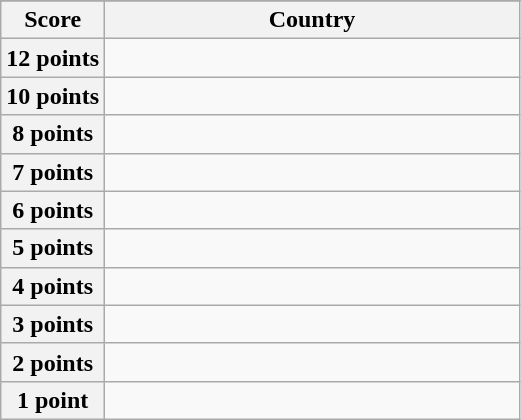<table class="wikitable">
<tr>
</tr>
<tr>
<th scope="col" width="20%">Score</th>
<th scope="col">Country</th>
</tr>
<tr>
<th scope="row">12 points</th>
<td></td>
</tr>
<tr>
<th scope="row">10 points</th>
<td></td>
</tr>
<tr>
<th scope="row">8 points</th>
<td></td>
</tr>
<tr>
<th scope="row">7 points</th>
<td></td>
</tr>
<tr>
<th scope="row">6 points</th>
<td></td>
</tr>
<tr>
<th scope="row">5 points</th>
<td></td>
</tr>
<tr>
<th scope="row">4 points</th>
<td></td>
</tr>
<tr>
<th scope="row">3 points</th>
<td></td>
</tr>
<tr>
<th scope="row">2 points</th>
<td></td>
</tr>
<tr>
<th scope="row">1 point</th>
<td></td>
</tr>
</table>
